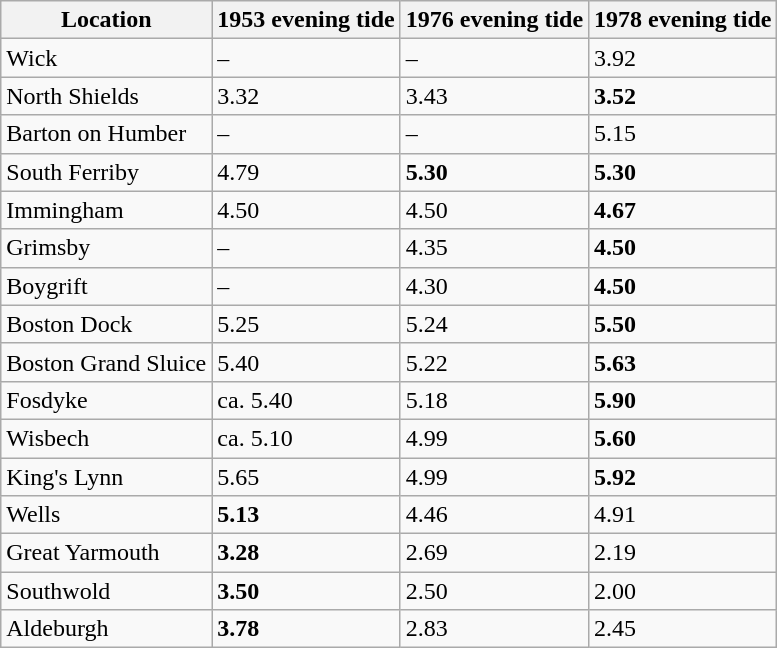<table class="wikitable sortable" border="1">
<tr>
<th scope="col" class="unsortable">Location</th>
<th scope="col">1953 evening tide</th>
<th scope="col">1976 evening tide</th>
<th scope="col">1978 evening tide</th>
</tr>
<tr>
<td>Wick</td>
<td>–</td>
<td>–</td>
<td>3.92</td>
</tr>
<tr>
<td>North Shields</td>
<td>3.32</td>
<td>3.43</td>
<td><strong>3.52</strong></td>
</tr>
<tr>
<td>Barton on Humber</td>
<td>–</td>
<td>–</td>
<td>5.15</td>
</tr>
<tr>
<td>South Ferriby</td>
<td>4.79</td>
<td><strong>5.30</strong></td>
<td><strong>5.30</strong></td>
</tr>
<tr>
<td>Immingham</td>
<td>4.50</td>
<td>4.50</td>
<td><strong>4.67</strong></td>
</tr>
<tr>
<td>Grimsby</td>
<td>–</td>
<td>4.35</td>
<td><strong>4.50</strong></td>
</tr>
<tr>
<td>Boygrift</td>
<td>–</td>
<td>4.30</td>
<td><strong>4.50</strong></td>
</tr>
<tr>
<td>Boston Dock</td>
<td>5.25</td>
<td>5.24</td>
<td><strong>5.50</strong></td>
</tr>
<tr>
<td>Boston Grand Sluice</td>
<td>5.40</td>
<td>5.22</td>
<td><strong>5.63</strong></td>
</tr>
<tr>
<td>Fosdyke</td>
<td>ca. 5.40</td>
<td>5.18</td>
<td><strong>5.90</strong></td>
</tr>
<tr>
<td>Wisbech</td>
<td>ca. 5.10</td>
<td>4.99</td>
<td><strong>5.60</strong></td>
</tr>
<tr>
<td>King's Lynn</td>
<td>5.65</td>
<td>4.99</td>
<td><strong>5.92</strong></td>
</tr>
<tr>
<td>Wells</td>
<td><strong>5.13</strong></td>
<td>4.46</td>
<td>4.91</td>
</tr>
<tr>
<td>Great Yarmouth</td>
<td><strong>3.28</strong></td>
<td>2.69</td>
<td>2.19</td>
</tr>
<tr>
<td>Southwold</td>
<td><strong>3.50</strong></td>
<td>2.50</td>
<td>2.00</td>
</tr>
<tr>
<td>Aldeburgh</td>
<td><strong>3.78</strong></td>
<td>2.83</td>
<td>2.45</td>
</tr>
</table>
